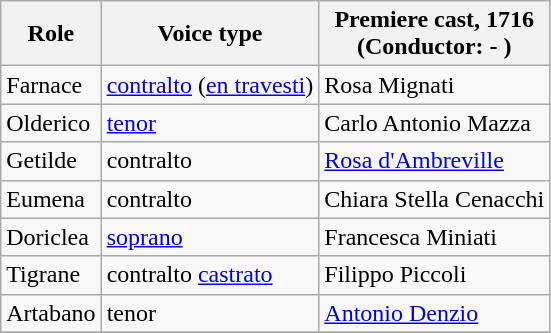<table class="wikitable">
<tr>
<th>Role</th>
<th>Voice type</th>
<th>Premiere cast, 1716 <br>(Conductor: - )</th>
</tr>
<tr>
<td>Farnace</td>
<td><a href='#'>contralto</a> (<a href='#'>en travesti</a>)</td>
<td>Rosa Mignati</td>
</tr>
<tr>
<td>Olderico</td>
<td><a href='#'>tenor</a></td>
<td>Carlo Antonio Mazza</td>
</tr>
<tr>
<td>Getilde</td>
<td>contralto</td>
<td><a href='#'>Rosa d'Ambreville</a></td>
</tr>
<tr>
<td>Eumena</td>
<td>contralto</td>
<td>Chiara Stella Cenacchi</td>
</tr>
<tr>
<td>Doriclea</td>
<td><a href='#'>soprano</a></td>
<td>Francesca Miniati</td>
</tr>
<tr>
<td>Tigrane</td>
<td>contralto <a href='#'>castrato</a></td>
<td>Filippo Piccoli</td>
</tr>
<tr>
<td>Artabano</td>
<td>tenor</td>
<td><a href='#'>Antonio Denzio</a></td>
</tr>
<tr>
</tr>
</table>
